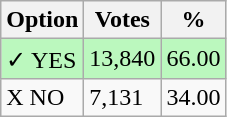<table class="wikitable">
<tr>
<th>Option</th>
<th>Votes</th>
<th>%</th>
</tr>
<tr>
<td style=background:#bbf8be>✓ YES</td>
<td style=background:#bbf8be>13,840</td>
<td style=background:#bbf8be>66.00</td>
</tr>
<tr>
<td>X NO</td>
<td>7,131</td>
<td>34.00</td>
</tr>
</table>
